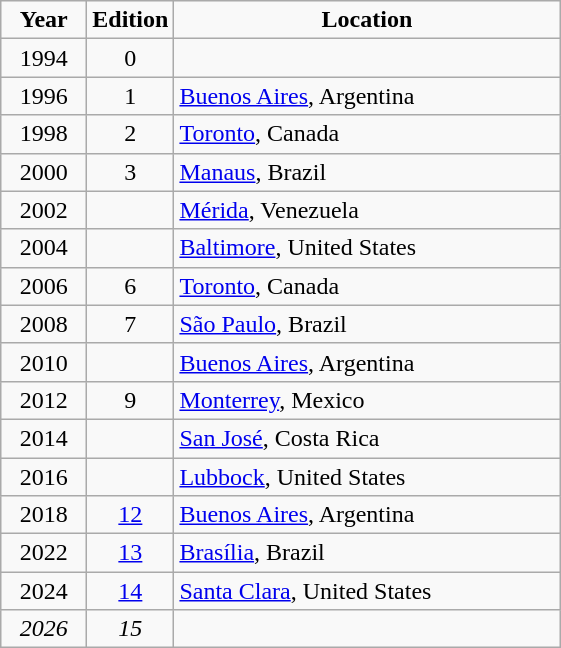<table class="wikitable">
<tr>
<td width="50" align="center"><strong>Year</strong></td>
<td width="20" align="center"><strong>Edition</strong></td>
<td width="250" align="center"><strong>Location</strong></td>
</tr>
<tr>
<td align="center">1994</td>
<td align="center">0</td>
<td></td>
</tr>
<tr>
<td align="center">1996</td>
<td align="center">1</td>
<td> <a href='#'>Buenos Aires</a>, Argentina</td>
</tr>
<tr>
<td align="center">1998</td>
<td align="center">2</td>
<td> <a href='#'>Toronto</a>, Canada</td>
</tr>
<tr>
<td align="center">2000</td>
<td align="center">3</td>
<td> <a href='#'>Manaus</a>, Brazil</td>
</tr>
<tr>
<td align="center">2002</td>
<td align="center"></td>
<td> <a href='#'>Mérida</a>, Venezuela</td>
</tr>
<tr>
<td align="center">2004</td>
<td align="center"></td>
<td> <a href='#'>Baltimore</a>, United States</td>
</tr>
<tr>
<td align="center">2006</td>
<td align="center">6</td>
<td> <a href='#'>Toronto</a>, Canada</td>
</tr>
<tr>
<td align="center">2008</td>
<td align="center">7</td>
<td> <a href='#'>São Paulo</a>, Brazil</td>
</tr>
<tr>
<td align="center">2010</td>
<td align="center"></td>
<td> <a href='#'>Buenos Aires</a>, Argentina</td>
</tr>
<tr>
<td align="center">2012</td>
<td align="center">9</td>
<td> <a href='#'>Monterrey</a>, Mexico</td>
</tr>
<tr>
<td align="center">2014</td>
<td align="center"></td>
<td> <a href='#'>San José</a>, Costa Rica</td>
</tr>
<tr>
<td align="center">2016</td>
<td align="center"></td>
<td> <a href='#'>Lubbock</a>, United States</td>
</tr>
<tr>
<td align="center">2018</td>
<td align="center"><a href='#'>12</a></td>
<td> <a href='#'>Buenos Aires</a>, Argentina</td>
</tr>
<tr>
<td align="center">2022</td>
<td align="center"><a href='#'>13</a></td>
<td> <a href='#'>Brasília</a>, Brazil</td>
</tr>
<tr>
<td align="center">2024</td>
<td align="center"><a href='#'>14</a></td>
<td> <a href='#'>Santa Clara</a>, United States</td>
</tr>
<tr>
<td align="center"><em>2026</em></td>
<td align="center"><em>15</em></td>
<td></td>
</tr>
</table>
